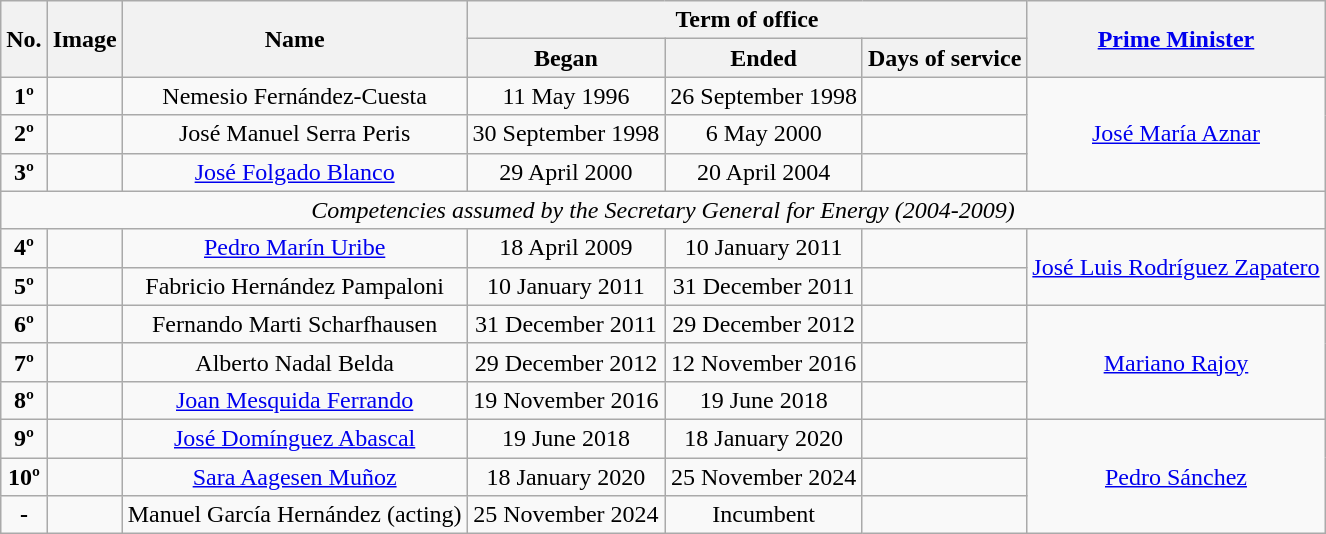<table class="wikitable sortable" style="clear:right; text-align:center">
<tr>
<th rowspan="2">No.</th>
<th rowspan="2">Image</th>
<th rowspan="2">Name</th>
<th colspan="3">Term of office</th>
<th rowspan="2"><a href='#'>Prime Minister</a></th>
</tr>
<tr>
<th>Began</th>
<th>Ended</th>
<th>Days of service</th>
</tr>
<tr>
<td><strong>1º</strong></td>
<td></td>
<td>Nemesio Fernández-Cuesta</td>
<td>11 May 1996</td>
<td>26 September 1998</td>
<td></td>
<td rowspan="3"><a href='#'>José María Aznar</a></td>
</tr>
<tr>
<td><strong>2º</strong></td>
<td></td>
<td>José Manuel Serra Peris</td>
<td>30 September 1998</td>
<td>6 May 2000</td>
<td></td>
</tr>
<tr>
<td><strong>3º</strong></td>
<td></td>
<td><a href='#'>José Folgado Blanco</a></td>
<td>29 April 2000</td>
<td>20 April 2004</td>
<td></td>
</tr>
<tr>
<td style="text-align:center;" colspan="7"><em>Competencies assumed by the Secretary General for Energy (2004-2009)</em></td>
</tr>
<tr>
<td><strong>4º</strong></td>
<td></td>
<td><a href='#'>Pedro Marín Uribe</a></td>
<td>18 April 2009</td>
<td>10 January 2011</td>
<td></td>
<td rowspan="2"><a href='#'>José Luis Rodríguez Zapatero</a></td>
</tr>
<tr>
<td><strong>5º</strong></td>
<td></td>
<td>Fabricio Hernández Pampaloni</td>
<td>10 January 2011</td>
<td>31 December 2011</td>
<td></td>
</tr>
<tr>
<td><strong>6º</strong></td>
<td></td>
<td>Fernando Marti Scharfhausen</td>
<td>31 December 2011</td>
<td>29 December 2012</td>
<td></td>
<td rowspan="3"><a href='#'>Mariano Rajoy</a></td>
</tr>
<tr>
<td><strong>7º</strong></td>
<td></td>
<td>Alberto Nadal Belda</td>
<td>29 December 2012</td>
<td>12 November 2016</td>
<td></td>
</tr>
<tr>
<td><strong>8º</strong></td>
<td></td>
<td><a href='#'>Joan Mesquida Ferrando</a></td>
<td>19 November 2016</td>
<td>19 June 2018</td>
<td></td>
</tr>
<tr>
<td><strong>9º</strong></td>
<td></td>
<td><a href='#'>José Domínguez Abascal</a></td>
<td>19 June 2018</td>
<td>18 January 2020</td>
<td></td>
<td rowspan="3"><a href='#'>Pedro Sánchez</a></td>
</tr>
<tr>
<td><strong>10º</strong></td>
<td></td>
<td><a href='#'>Sara Aagesen Muñoz</a></td>
<td>18 January 2020</td>
<td>25 November 2024</td>
<td></td>
</tr>
<tr>
<td><strong>-</strong></td>
<td></td>
<td>Manuel García Hernández (acting)</td>
<td>25 November 2024</td>
<td>Incumbent</td>
<td></td>
</tr>
</table>
